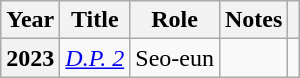<table class="wikitable plainrowheaders sortable">
<tr>
<th scope="col">Year</th>
<th scope="col">Title</th>
<th scope="col">Role</th>
<th scope="col" class="unsortable">Notes</th>
<th scope="col" class="unsortable"></th>
</tr>
<tr>
<th scope="row">2023</th>
<td><em><a href='#'>D.P. 2</a></em></td>
<td>Seo-eun</td>
<td></td>
<td style="text-align:center"></td>
</tr>
</table>
